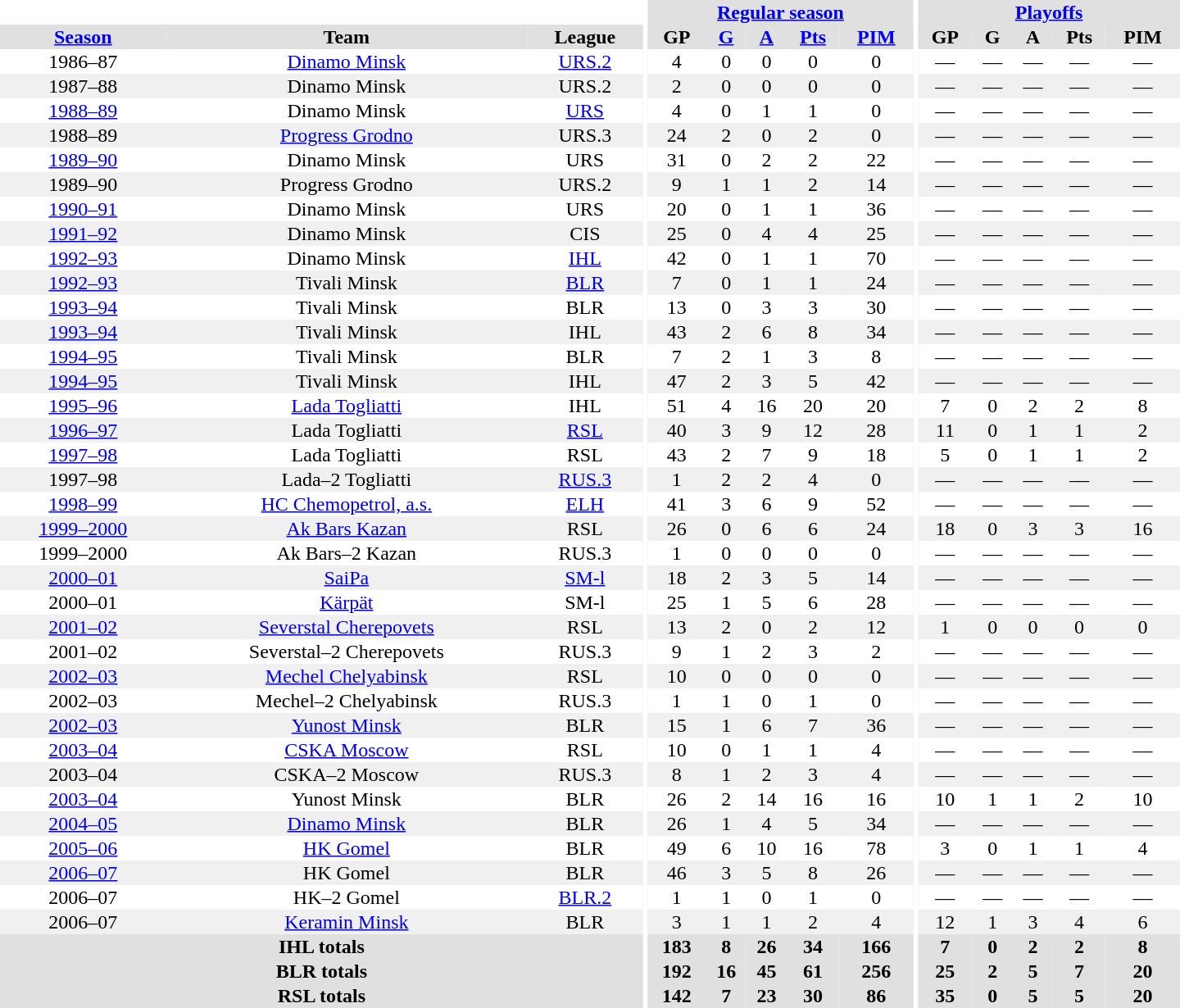<table border="0" cellpadding="1" cellspacing="0" style="text-align:center; width:60em">
<tr bgcolor="#e0e0e0">
<th colspan="3" bgcolor="#ffffff"></th>
<th rowspan="99" bgcolor="#ffffff"></th>
<th colspan="5"><a href='#'>Regular season</a></th>
<th rowspan="99" bgcolor="#ffffff"></th>
<th colspan="5"><a href='#'>Playoffs</a></th>
</tr>
<tr bgcolor="#e0e0e0">
<th><a href='#'>Season</a></th>
<th>Team</th>
<th>League</th>
<th>GP</th>
<th><a href='#'>G</a></th>
<th><a href='#'>A</a></th>
<th><a href='#'>Pts</a></th>
<th><a href='#'>PIM</a></th>
<th>GP</th>
<th>G</th>
<th>A</th>
<th>Pts</th>
<th>PIM</th>
</tr>
<tr>
<td>1986–87</td>
<td><a href='#'>Dinamo Minsk</a></td>
<td><a href='#'>URS.2</a></td>
<td>4</td>
<td>0</td>
<td>0</td>
<td>0</td>
<td>0</td>
<td>—</td>
<td>—</td>
<td>—</td>
<td>—</td>
<td>—</td>
</tr>
<tr bgcolor="#f0f0f0">
<td>1987–88</td>
<td>Dinamo Minsk</td>
<td>URS.2</td>
<td>2</td>
<td>0</td>
<td>0</td>
<td>0</td>
<td>0</td>
<td>—</td>
<td>—</td>
<td>—</td>
<td>—</td>
<td>—</td>
</tr>
<tr>
<td><a href='#'>1988–89</a></td>
<td>Dinamo Minsk</td>
<td><a href='#'>URS</a></td>
<td>4</td>
<td>0</td>
<td>1</td>
<td>1</td>
<td>0</td>
<td>—</td>
<td>—</td>
<td>—</td>
<td>—</td>
<td>—</td>
</tr>
<tr bgcolor="#f0f0f0">
<td>1988–89</td>
<td><a href='#'>Progress Grodno</a></td>
<td>URS.3</td>
<td>24</td>
<td>2</td>
<td>0</td>
<td>2</td>
<td>0</td>
<td>—</td>
<td>—</td>
<td>—</td>
<td>—</td>
<td>—</td>
</tr>
<tr>
<td><a href='#'>1989–90</a></td>
<td>Dinamo Minsk</td>
<td>URS</td>
<td>31</td>
<td>0</td>
<td>2</td>
<td>2</td>
<td>22</td>
<td>—</td>
<td>—</td>
<td>—</td>
<td>—</td>
<td>—</td>
</tr>
<tr bgcolor="#f0f0f0">
<td>1989–90</td>
<td>Progress Grodno</td>
<td>URS.2</td>
<td>9</td>
<td>1</td>
<td>1</td>
<td>2</td>
<td>14</td>
<td>—</td>
<td>—</td>
<td>—</td>
<td>—</td>
<td>—</td>
</tr>
<tr>
<td><a href='#'>1990–91</a></td>
<td>Dinamo Minsk</td>
<td>URS</td>
<td>20</td>
<td>0</td>
<td>1</td>
<td>1</td>
<td>36</td>
<td>—</td>
<td>—</td>
<td>—</td>
<td>—</td>
<td>—</td>
</tr>
<tr bgcolor="#f0f0f0">
<td><a href='#'>1991–92</a></td>
<td>Dinamo Minsk</td>
<td>CIS</td>
<td>25</td>
<td>0</td>
<td>4</td>
<td>4</td>
<td>25</td>
<td>—</td>
<td>—</td>
<td>—</td>
<td>—</td>
<td>—</td>
</tr>
<tr>
<td><a href='#'>1992–93</a></td>
<td>Dinamo Minsk</td>
<td><a href='#'>IHL</a></td>
<td>42</td>
<td>0</td>
<td>1</td>
<td>1</td>
<td>70</td>
<td>—</td>
<td>—</td>
<td>—</td>
<td>—</td>
<td>—</td>
</tr>
<tr bgcolor="#f0f0f0">
<td><a href='#'>1992–93</a></td>
<td>Tivali Minsk</td>
<td><a href='#'>BLR</a></td>
<td>7</td>
<td>0</td>
<td>1</td>
<td>1</td>
<td>24</td>
<td>—</td>
<td>—</td>
<td>—</td>
<td>—</td>
<td>—</td>
</tr>
<tr>
<td><a href='#'>1993–94</a></td>
<td>Tivali Minsk</td>
<td>BLR</td>
<td>13</td>
<td>0</td>
<td>3</td>
<td>3</td>
<td>30</td>
<td>—</td>
<td>—</td>
<td>—</td>
<td>—</td>
<td>—</td>
</tr>
<tr bgcolor="#f0f0f0">
<td><a href='#'>1993–94</a></td>
<td>Tivali Minsk</td>
<td>IHL</td>
<td>43</td>
<td>2</td>
<td>6</td>
<td>8</td>
<td>34</td>
<td>—</td>
<td>—</td>
<td>—</td>
<td>—</td>
<td>—</td>
</tr>
<tr>
<td><a href='#'>1994–95</a></td>
<td>Tivali Minsk</td>
<td>BLR</td>
<td>7</td>
<td>2</td>
<td>1</td>
<td>3</td>
<td>8</td>
<td>—</td>
<td>—</td>
<td>—</td>
<td>—</td>
<td>—</td>
</tr>
<tr bgcolor="#f0f0f0">
<td><a href='#'>1994–95</a></td>
<td>Tivali Minsk</td>
<td>IHL</td>
<td>47</td>
<td>2</td>
<td>3</td>
<td>5</td>
<td>42</td>
<td>—</td>
<td>—</td>
<td>—</td>
<td>—</td>
<td>—</td>
</tr>
<tr>
<td><a href='#'>1995–96</a></td>
<td><a href='#'>Lada Togliatti</a></td>
<td>IHL</td>
<td>51</td>
<td>4</td>
<td>16</td>
<td>20</td>
<td>20</td>
<td>7</td>
<td>0</td>
<td>2</td>
<td>2</td>
<td>8</td>
</tr>
<tr bgcolor="#f0f0f0">
<td><a href='#'>1996–97</a></td>
<td>Lada Togliatti</td>
<td><a href='#'>RSL</a></td>
<td>40</td>
<td>3</td>
<td>9</td>
<td>12</td>
<td>28</td>
<td>11</td>
<td>0</td>
<td>1</td>
<td>1</td>
<td>2</td>
</tr>
<tr>
<td><a href='#'>1997–98</a></td>
<td>Lada Togliatti</td>
<td>RSL</td>
<td>43</td>
<td>2</td>
<td>7</td>
<td>9</td>
<td>18</td>
<td>5</td>
<td>0</td>
<td>1</td>
<td>1</td>
<td>2</td>
</tr>
<tr bgcolor="#f0f0f0">
<td>1997–98</td>
<td>Lada–2 Togliatti</td>
<td><a href='#'>RUS.3</a></td>
<td>1</td>
<td>2</td>
<td>2</td>
<td>4</td>
<td>0</td>
<td>—</td>
<td>—</td>
<td>—</td>
<td>—</td>
<td>—</td>
</tr>
<tr>
<td><a href='#'>1998–99</a></td>
<td><a href='#'>HC Chemopetrol, a.s.</a></td>
<td><a href='#'>ELH</a></td>
<td>41</td>
<td>3</td>
<td>6</td>
<td>9</td>
<td>52</td>
<td>—</td>
<td>—</td>
<td>—</td>
<td>—</td>
<td>—</td>
</tr>
<tr bgcolor="#f0f0f0">
<td><a href='#'>1999–2000</a></td>
<td><a href='#'>Ak Bars Kazan</a></td>
<td>RSL</td>
<td>26</td>
<td>0</td>
<td>6</td>
<td>6</td>
<td>24</td>
<td>18</td>
<td>0</td>
<td>3</td>
<td>3</td>
<td>16</td>
</tr>
<tr>
<td>1999–2000</td>
<td>Ak Bars–2 Kazan</td>
<td>RUS.3</td>
<td>1</td>
<td>0</td>
<td>0</td>
<td>0</td>
<td>0</td>
<td>—</td>
<td>—</td>
<td>—</td>
<td>—</td>
<td>—</td>
</tr>
<tr bgcolor="#f0f0f0">
<td><a href='#'>2000–01</a></td>
<td><a href='#'>SaiPa</a></td>
<td><a href='#'>SM-l</a></td>
<td>18</td>
<td>2</td>
<td>3</td>
<td>5</td>
<td>14</td>
<td>—</td>
<td>—</td>
<td>—</td>
<td>—</td>
<td>—</td>
</tr>
<tr>
<td>2000–01</td>
<td><a href='#'>Kärpät</a></td>
<td>SM-l</td>
<td>25</td>
<td>1</td>
<td>5</td>
<td>6</td>
<td>28</td>
<td>—</td>
<td>—</td>
<td>—</td>
<td>—</td>
<td>—</td>
</tr>
<tr bgcolor="#f0f0f0">
<td><a href='#'>2001–02</a></td>
<td><a href='#'>Severstal Cherepovets</a></td>
<td>RSL</td>
<td>13</td>
<td>2</td>
<td>0</td>
<td>2</td>
<td>12</td>
<td>1</td>
<td>0</td>
<td>0</td>
<td>0</td>
<td>0</td>
</tr>
<tr>
<td>2001–02</td>
<td>Severstal–2 Cherepovets</td>
<td>RUS.3</td>
<td>9</td>
<td>1</td>
<td>2</td>
<td>3</td>
<td>2</td>
<td>—</td>
<td>—</td>
<td>—</td>
<td>—</td>
<td>—</td>
</tr>
<tr bgcolor="#f0f0f0">
<td><a href='#'>2002–03</a></td>
<td><a href='#'>Mechel Chelyabinsk</a></td>
<td>RSL</td>
<td>10</td>
<td>0</td>
<td>0</td>
<td>0</td>
<td>0</td>
<td>—</td>
<td>—</td>
<td>—</td>
<td>—</td>
<td>—</td>
</tr>
<tr>
<td>2002–03</td>
<td>Mechel–2 Chelyabinsk</td>
<td>RUS.3</td>
<td>1</td>
<td>1</td>
<td>0</td>
<td>1</td>
<td>0</td>
<td>—</td>
<td>—</td>
<td>—</td>
<td>—</td>
<td>—</td>
</tr>
<tr bgcolor="#f0f0f0">
<td><a href='#'>2002–03</a></td>
<td><a href='#'>Yunost Minsk</a></td>
<td>BLR</td>
<td>15</td>
<td>1</td>
<td>6</td>
<td>7</td>
<td>36</td>
<td>—</td>
<td>—</td>
<td>—</td>
<td>—</td>
<td>—</td>
</tr>
<tr>
<td><a href='#'>2003–04</a></td>
<td><a href='#'>CSKA Moscow</a></td>
<td>RSL</td>
<td>10</td>
<td>0</td>
<td>1</td>
<td>1</td>
<td>4</td>
<td>—</td>
<td>—</td>
<td>—</td>
<td>—</td>
<td>—</td>
</tr>
<tr bgcolor="#f0f0f0">
<td>2003–04</td>
<td>CSKA–2 Moscow</td>
<td>RUS.3</td>
<td>8</td>
<td>1</td>
<td>2</td>
<td>3</td>
<td>4</td>
<td>—</td>
<td>—</td>
<td>—</td>
<td>—</td>
<td>—</td>
</tr>
<tr>
<td><a href='#'>2003–04</a></td>
<td>Yunost Minsk</td>
<td>BLR</td>
<td>26</td>
<td>2</td>
<td>14</td>
<td>16</td>
<td>16</td>
<td>10</td>
<td>1</td>
<td>1</td>
<td>2</td>
<td>10</td>
</tr>
<tr bgcolor="#f0f0f0">
<td><a href='#'>2004–05</a></td>
<td><a href='#'>Dinamo Minsk</a></td>
<td>BLR</td>
<td>26</td>
<td>1</td>
<td>4</td>
<td>5</td>
<td>34</td>
<td>—</td>
<td>—</td>
<td>—</td>
<td>—</td>
<td>—</td>
</tr>
<tr>
<td><a href='#'>2005–06</a></td>
<td><a href='#'>HK Gomel</a></td>
<td>BLR</td>
<td>49</td>
<td>6</td>
<td>10</td>
<td>16</td>
<td>78</td>
<td>3</td>
<td>0</td>
<td>1</td>
<td>1</td>
<td>4</td>
</tr>
<tr bgcolor="#f0f0f0">
<td><a href='#'>2006–07</a></td>
<td>HK Gomel</td>
<td>BLR</td>
<td>46</td>
<td>3</td>
<td>5</td>
<td>8</td>
<td>26</td>
<td>—</td>
<td>—</td>
<td>—</td>
<td>—</td>
<td>—</td>
</tr>
<tr>
<td>2006–07</td>
<td>HK–2 Gomel</td>
<td><a href='#'>BLR.2</a></td>
<td>1</td>
<td>1</td>
<td>0</td>
<td>1</td>
<td>0</td>
<td>—</td>
<td>—</td>
<td>—</td>
<td>—</td>
<td>—</td>
</tr>
<tr bgcolor="#f0f0f0">
<td>2006–07</td>
<td><a href='#'>Keramin Minsk</a></td>
<td>BLR</td>
<td>3</td>
<td>1</td>
<td>1</td>
<td>2</td>
<td>4</td>
<td>12</td>
<td>1</td>
<td>3</td>
<td>4</td>
<td>6</td>
</tr>
<tr bgcolor="#e0e0e0">
<th colspan="3">IHL totals</th>
<th>183</th>
<th>8</th>
<th>26</th>
<th>34</th>
<th>166</th>
<th>7</th>
<th>0</th>
<th>2</th>
<th>2</th>
<th>8</th>
</tr>
<tr bgcolor="#e0e0e0">
<th colspan="3">BLR totals</th>
<th>192</th>
<th>16</th>
<th>45</th>
<th>61</th>
<th>256</th>
<th>25</th>
<th>2</th>
<th>5</th>
<th>7</th>
<th>20</th>
</tr>
<tr bgcolor="#e0e0e0">
<th colspan="3">RSL totals</th>
<th>142</th>
<th>7</th>
<th>23</th>
<th>30</th>
<th>86</th>
<th>35</th>
<th>0</th>
<th>5</th>
<th>5</th>
<th>20</th>
</tr>
</table>
